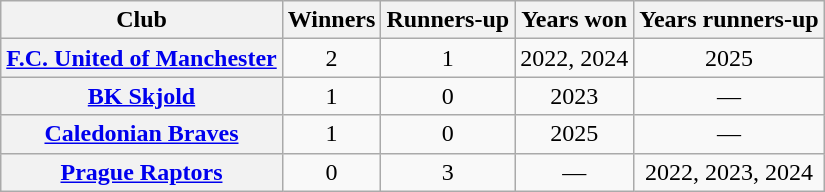<table class="wikitable plainrowheaders sortable">
<tr>
<th scope=col>Club</th>
<th scope=col>Winners</th>
<th scope=col>Runners-up</th>
<th scope=col class="unsortable">Years won</th>
<th scope=col class="unsortable">Years runners-up</th>
</tr>
<tr>
<th scope=row> <a href='#'>F.C. United of Manchester</a></th>
<td align=center>2</td>
<td align=center>1</td>
<td align=center>2022, 2024</td>
<td align=center>2025</td>
</tr>
<tr>
<th scope=row> <a href='#'>BK Skjold</a></th>
<td align=center>1</td>
<td align=center>0</td>
<td align=center>2023</td>
<td align=center>—</td>
</tr>
<tr>
<th scope=row> <a href='#'>Caledonian Braves</a></th>
<td align=center>1</td>
<td align=center>0</td>
<td align=center>2025</td>
<td align=center>—</td>
</tr>
<tr>
<th scope=row> <a href='#'>Prague Raptors</a></th>
<td align=center>0</td>
<td align=center>3</td>
<td align=center>—</td>
<td align=center>2022, 2023, 2024</td>
</tr>
</table>
